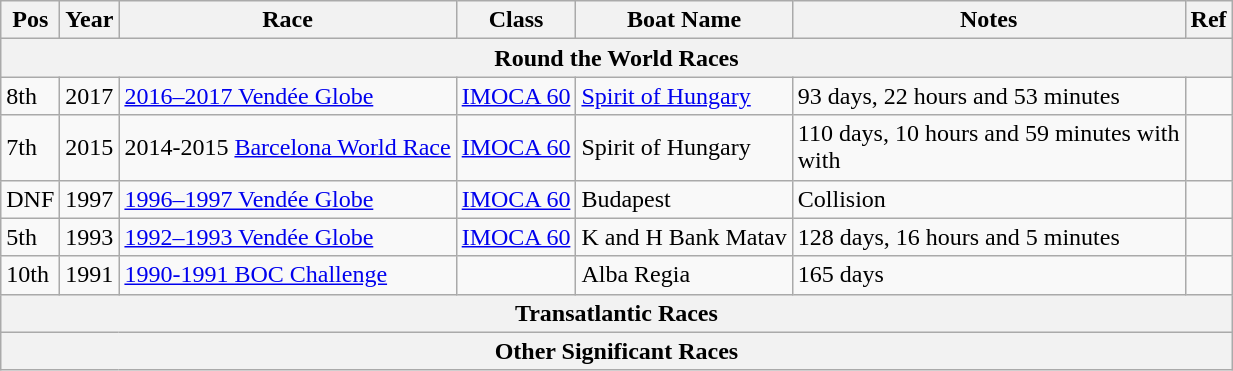<table class="wikitable sortable">
<tr>
<th>Pos</th>
<th>Year</th>
<th>Race</th>
<th>Class</th>
<th>Boat Name</th>
<th>Notes</th>
<th>Ref</th>
</tr>
<tr>
<th colspan = 7><strong>Round the World Races</strong></th>
</tr>
<tr>
<td>8th</td>
<td>2017</td>
<td><a href='#'>2016–2017 Vendée Globe</a></td>
<td><a href='#'>IMOCA 60</a></td>
<td><a href='#'>Spirit of Hungary</a></td>
<td>93 days, 22 hours and 53 minutes</td>
<td></td>
</tr>
<tr>
<td>7th</td>
<td>2015</td>
<td>2014-2015 <a href='#'>Barcelona World Race</a></td>
<td><a href='#'>IMOCA 60</a></td>
<td>Spirit of Hungary</td>
<td>110 days, 10 hours and 59 minutes with <br> with </td>
<td></td>
</tr>
<tr>
<td>DNF</td>
<td>1997</td>
<td><a href='#'>1996–1997 Vendée Globe</a></td>
<td><a href='#'>IMOCA 60</a></td>
<td>Budapest</td>
<td>Collision</td>
<td></td>
</tr>
<tr>
<td>5th</td>
<td>1993</td>
<td><a href='#'>1992–1993 Vendée Globe</a></td>
<td><a href='#'>IMOCA 60</a></td>
<td>K and H Bank Matav</td>
<td>128 days, 16 hours and 5 minutes</td>
<td></td>
</tr>
<tr>
<td>10th</td>
<td>1991</td>
<td><a href='#'>1990-1991 BOC Challenge</a></td>
<td></td>
<td>Alba Regia</td>
<td>165 days</td>
<td></td>
</tr>
<tr>
<th colspan = 7>Transatlantic Races</th>
</tr>
<tr>
<th colspan = 7><strong>Other Significant Races</strong></th>
</tr>
</table>
